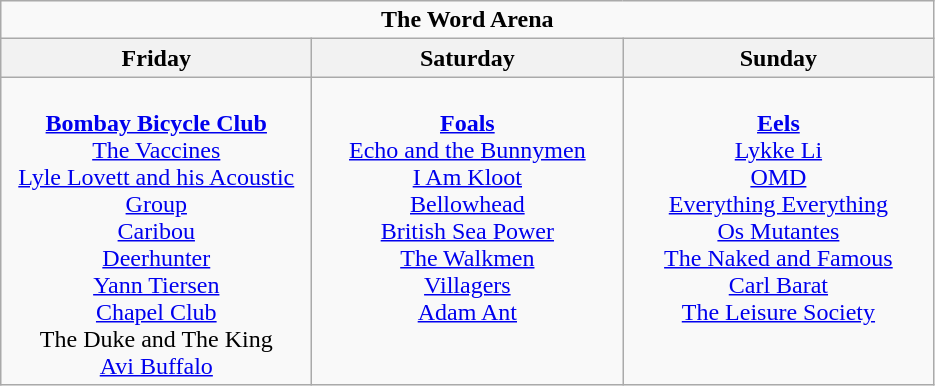<table class="wikitable">
<tr>
<td colspan="3" align="center"><strong>The Word Arena</strong></td>
</tr>
<tr>
<th>Friday</th>
<th>Saturday</th>
<th>Sunday</th>
</tr>
<tr>
<td valign="top" align="center" width=200><br><strong><a href='#'>Bombay Bicycle Club</a></strong>
<br><a href='#'>The Vaccines</a>
<br><a href='#'>Lyle Lovett and his Acoustic Group</a>
<br><a href='#'>Caribou</a>
<br><a href='#'>Deerhunter</a>
<br><a href='#'>Yann Tiersen</a>
<br><a href='#'>Chapel Club</a>
<br> The Duke and The King
<br><a href='#'>Avi Buffalo</a></td>
<td valign="top" align="center" width=200><br><strong><a href='#'>Foals</a></strong>
<br><a href='#'>Echo and the Bunnymen</a>
<br><a href='#'>I Am Kloot</a>
<br><a href='#'>Bellowhead</a>
<br><a href='#'>British Sea Power</a>
<br><a href='#'>The Walkmen</a>
<br><a href='#'>Villagers</a>
<br><a href='#'>Adam Ant</a></td>
<td valign="top" align="center" width=200><br><strong><a href='#'>Eels</a></strong>
<br><a href='#'>Lykke Li</a>
<br><a href='#'>OMD</a>
<br><a href='#'>Everything Everything</a>
<br><a href='#'>Os Mutantes</a>
<br><a href='#'>The Naked and Famous</a>
<br><a href='#'>Carl Barat</a>
<br><a href='#'>The Leisure Society</a></td>
</tr>
</table>
